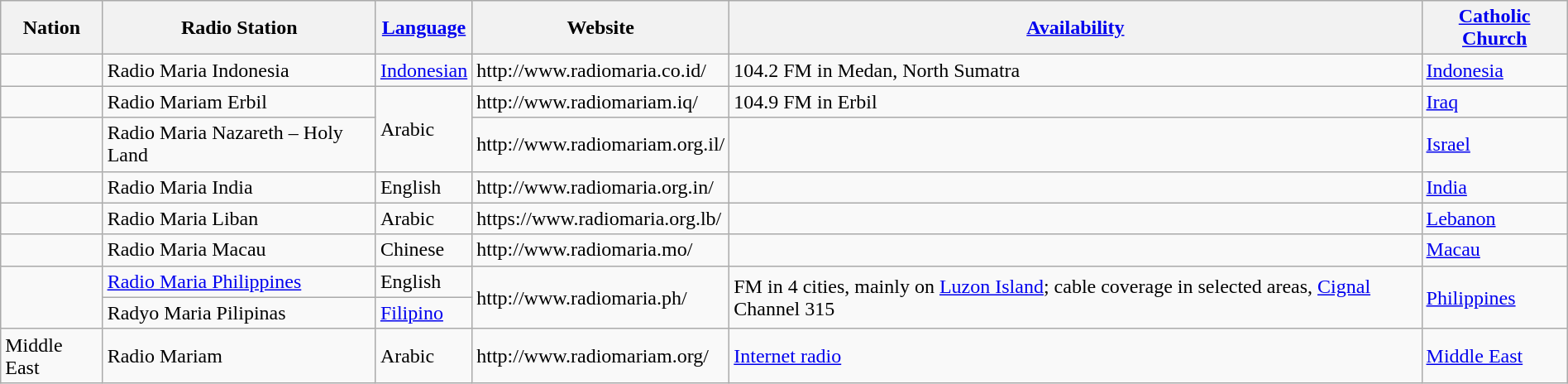<table class="wikitable sortable" style="width:100%;">
<tr>
<th>Nation</th>
<th>Radio Station</th>
<th><a href='#'>Language</a></th>
<th>Website</th>
<th><a href='#'>Availability</a></th>
<th><a href='#'>Catholic Church</a></th>
</tr>
<tr>
<td></td>
<td>Radio Maria Indonesia</td>
<td><a href='#'>Indonesian</a></td>
<td>http://www.radiomaria.co.id/</td>
<td>104.2 FM in Medan, North Sumatra</td>
<td><a href='#'>Indonesia</a></td>
</tr>
<tr>
<td></td>
<td>Radio Mariam Erbil</td>
<td rowspan="2">Arabic</td>
<td>http://www.radiomariam.iq/</td>
<td>104.9 FM in Erbil</td>
<td><a href='#'>Iraq</a></td>
</tr>
<tr>
<td></td>
<td>Radio Maria Nazareth – Holy Land</td>
<td>http://www.radiomariam.org.il/</td>
<td></td>
<td><a href='#'>Israel</a></td>
</tr>
<tr>
<td></td>
<td>Radio Maria India</td>
<td>English</td>
<td>http://www.radiomaria.org.in/</td>
<td></td>
<td><a href='#'>India</a></td>
</tr>
<tr>
<td></td>
<td>Radio Maria Liban</td>
<td>Arabic</td>
<td>https://www.radiomaria.org.lb/</td>
<td></td>
<td><a href='#'>Lebanon</a></td>
</tr>
<tr>
<td></td>
<td>Radio Maria Macau</td>
<td>Chinese</td>
<td>http://www.radiomaria.mo/</td>
<td></td>
<td><a href='#'>Macau</a></td>
</tr>
<tr>
<td rowspan="2"></td>
<td><a href='#'>Radio Maria Philippines</a></td>
<td>English</td>
<td rowspan="2">http://www.radiomaria.ph/</td>
<td rowspan="2">FM in 4 cities, mainly on <a href='#'>Luzon Island</a>; cable coverage in selected areas, <a href='#'>Cignal</a> Channel 315</td>
<td rowspan="2"><a href='#'>Philippines</a></td>
</tr>
<tr>
<td>Radyo Maria Pilipinas</td>
<td><a href='#'>Filipino</a></td>
</tr>
<tr>
<td>Middle East</td>
<td>Radio Mariam</td>
<td>Arabic</td>
<td>http://www.radiomariam.org/</td>
<td><a href='#'>Internet radio</a></td>
<td><a href='#'>Middle East</a></td>
</tr>
</table>
